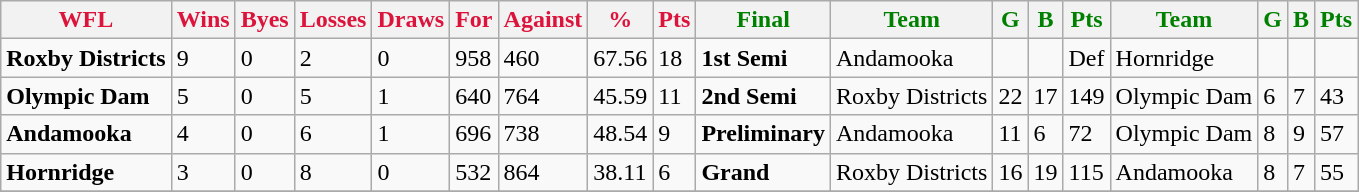<table class="wikitable">
<tr>
<th style="color:crimson">WFL</th>
<th style="color:crimson">Wins</th>
<th style="color:crimson">Byes</th>
<th style="color:crimson">Losses</th>
<th style="color:crimson">Draws</th>
<th style="color:crimson">For</th>
<th style="color:crimson">Against</th>
<th style="color:crimson">%</th>
<th style="color:crimson">Pts</th>
<th style="color:green">Final</th>
<th style="color:green">Team</th>
<th style="color:green">G</th>
<th style="color:green">B</th>
<th style="color:green">Pts</th>
<th style="color:green">Team</th>
<th style="color:green">G</th>
<th style="color:green">B</th>
<th style="color:green">Pts</th>
</tr>
<tr>
<td><strong>	Roxby Districts	</strong></td>
<td>9</td>
<td>0</td>
<td>2</td>
<td>0</td>
<td>958</td>
<td>460</td>
<td>67.56</td>
<td>18</td>
<td><strong>1st Semi</strong></td>
<td>Andamooka</td>
<td></td>
<td></td>
<td>Def</td>
<td>Hornridge</td>
<td></td>
<td></td>
<td></td>
</tr>
<tr>
<td><strong>	Olympic Dam	</strong></td>
<td>5</td>
<td>0</td>
<td>5</td>
<td>1</td>
<td>640</td>
<td>764</td>
<td>45.59</td>
<td>11</td>
<td><strong>2nd Semi</strong></td>
<td>Roxby Districts</td>
<td>22</td>
<td>17</td>
<td>149</td>
<td>Olympic Dam</td>
<td>6</td>
<td>7</td>
<td>43</td>
</tr>
<tr>
<td><strong>	Andamooka	</strong></td>
<td>4</td>
<td>0</td>
<td>6</td>
<td>1</td>
<td>696</td>
<td>738</td>
<td>48.54</td>
<td>9</td>
<td><strong>Preliminary</strong></td>
<td>Andamooka</td>
<td>11</td>
<td>6</td>
<td>72</td>
<td>Olympic Dam</td>
<td>8</td>
<td>9</td>
<td>57</td>
</tr>
<tr>
<td><strong>	Hornridge	</strong></td>
<td>3</td>
<td>0</td>
<td>8</td>
<td>0</td>
<td>532</td>
<td>864</td>
<td>38.11</td>
<td>6</td>
<td><strong>Grand</strong></td>
<td>Roxby Districts</td>
<td>16</td>
<td>19</td>
<td>115</td>
<td>Andamooka</td>
<td>8</td>
<td>7</td>
<td>55</td>
</tr>
<tr>
</tr>
</table>
